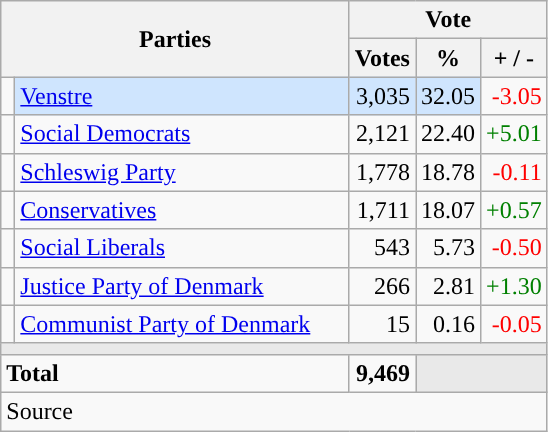<table class="wikitable" style="text-align:right;">
<tr>
<th style="text-align:centre;" rowspan="2" colspan="2" width="225">Parties</th>
<th colspan="3">Vote</th>
</tr>
<tr>
<th width="15">Votes</th>
<th width="15">%</th>
<th width="15">+ / -</th>
</tr>
<tr>
<td width="2" style="color:inherit;background:"></td>
<td bgcolor=#cfe5fe  align="left"><a href='#'>Venstre</a></td>
<td bgcolor=#cfe5fe>3,035</td>
<td bgcolor=#cfe5fe>32.05</td>
<td style=color:red;>-3.05</td>
</tr>
<tr>
<td width="2" style="color:inherit;background:"></td>
<td align="left"><a href='#'>Social Democrats</a></td>
<td>2,121</td>
<td>22.40</td>
<td style=color:green;>+5.01</td>
</tr>
<tr>
<td width="2" style="color:inherit;background:"></td>
<td align="left"><a href='#'>Schleswig Party</a></td>
<td>1,778</td>
<td>18.78</td>
<td style=color:red;>-0.11</td>
</tr>
<tr>
<td width="2" style="color:inherit;background:"></td>
<td align="left"><a href='#'>Conservatives</a></td>
<td>1,711</td>
<td>18.07</td>
<td style=color:green;>+0.57</td>
</tr>
<tr>
<td width="2" style="color:inherit;background:"></td>
<td align="left"><a href='#'>Social Liberals</a></td>
<td>543</td>
<td>5.73</td>
<td style=color:red;>-0.50</td>
</tr>
<tr>
<td width="2" style="color:inherit;background:"></td>
<td align="left"><a href='#'>Justice Party of Denmark</a></td>
<td>266</td>
<td>2.81</td>
<td style=color:green;>+1.30</td>
</tr>
<tr>
<td width="2" style="color:inherit;background:"></td>
<td align="left"><a href='#'>Communist Party of Denmark</a></td>
<td>15</td>
<td>0.16</td>
<td style=color:red;>-0.05</td>
</tr>
<tr>
<td colspan="7" bgcolor="#E9E9E9"></td>
</tr>
<tr>
<td align="left" colspan="2"><strong>Total</strong></td>
<td><strong>9,469</strong></td>
<td bgcolor="#E9E9E9" colspan="2"></td>
</tr>
<tr>
<td align="left" colspan="6">Source</td>
</tr>
</table>
